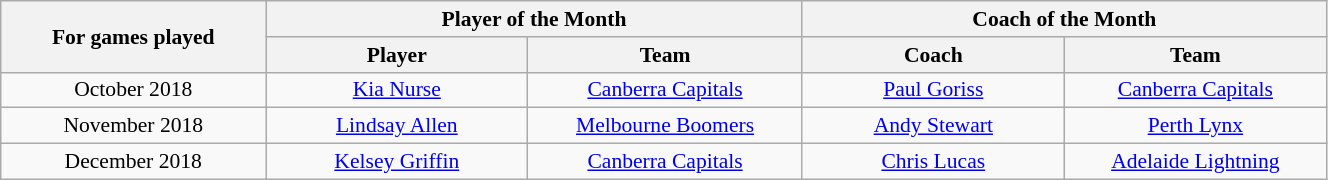<table class="wikitable" style="width: 70%; text-align:center; font-size:90%">
<tr>
<th rowspan=2 width=60>For games played</th>
<th colspan=2 width=120>Player of the Month</th>
<th colspan=2 width=120>Coach of the Month</th>
</tr>
<tr>
<th width=60>Player</th>
<th width=60>Team</th>
<th width=60>Coach</th>
<th width=60>Team</th>
</tr>
<tr>
<td>October 2018</td>
<td><a href='#'>Kia Nurse</a></td>
<td><a href='#'>Canberra Capitals</a></td>
<td><a href='#'>Paul Goriss</a></td>
<td><a href='#'>Canberra Capitals</a></td>
</tr>
<tr>
<td>November 2018</td>
<td><a href='#'>Lindsay Allen</a></td>
<td><a href='#'>Melbourne Boomers</a></td>
<td><a href='#'>Andy Stewart</a></td>
<td><a href='#'>Perth Lynx</a></td>
</tr>
<tr>
<td>December 2018</td>
<td><a href='#'>Kelsey Griffin</a></td>
<td><a href='#'>Canberra Capitals</a></td>
<td><a href='#'>Chris Lucas</a></td>
<td><a href='#'>Adelaide Lightning</a></td>
</tr>
</table>
